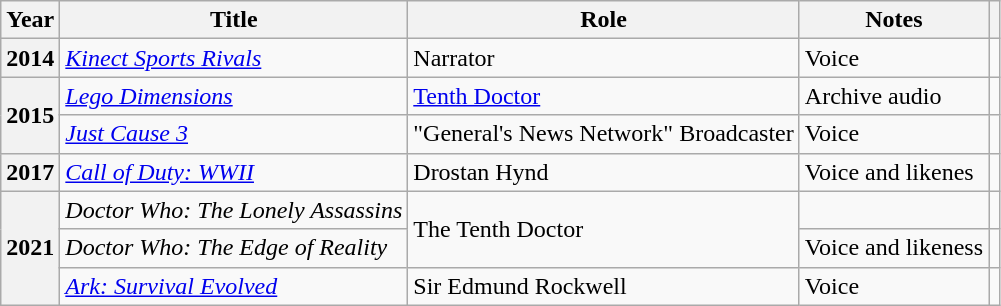<table class="wikitable sortable">
<tr>
<th>Year</th>
<th>Title</th>
<th>Role</th>
<th>Notes</th>
<th class="unsortable"></th>
</tr>
<tr>
<th row=scope>2014</th>
<td><em><a href='#'>Kinect Sports Rivals</a></em></td>
<td>Narrator</td>
<td>Voice</td>
<td></td>
</tr>
<tr>
<th row=scope rowspan="2">2015</th>
<td><em><a href='#'>Lego Dimensions</a></em></td>
<td><a href='#'>Tenth Doctor</a></td>
<td>Archive audio</td>
<td></td>
</tr>
<tr>
<td><em><a href='#'>Just Cause 3</a></em></td>
<td>"General's News Network" Broadcaster</td>
<td>Voice</td>
<td></td>
</tr>
<tr>
<th row=scope>2017</th>
<td><em><a href='#'>Call of Duty: WWII</a></em></td>
<td data-sort-value="Hynd, Drostan">Drostan Hynd</td>
<td>Voice and likenes</td>
<td></td>
</tr>
<tr>
<th row=scope rowspan="3">2021</th>
<td><em>Doctor Who: The Lonely Assassins</em></td>
<td rowspan=2>The Tenth Doctor</td>
<td></td>
<td></td>
</tr>
<tr>
<td><em>Doctor Who: The Edge of Reality</em></td>
<td>Voice and likeness</td>
<td></td>
</tr>
<tr>
<td><em><a href='#'>Ark: Survival Evolved</a></em></td>
<td data-sort-value="Rockwell, Edmund">Sir Edmund Rockwell</td>
<td>Voice</td>
<td></td>
</tr>
</table>
